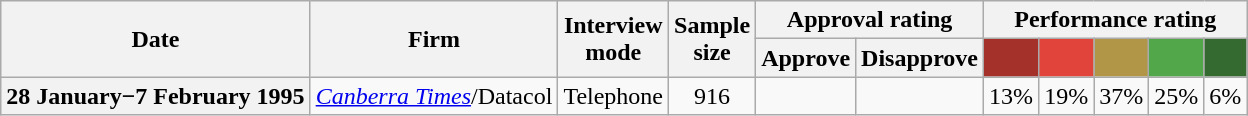<table class="nowrap wikitable sortable tpl-blanktable" style=text-align:center;font-size:100%>
<tr>
<th rowspan=2>Date</th>
<th rowspan=2>Firm</th>
<th class=unsortable; rowspan=2>Interview<br>mode</th>
<th class=unsortable; rowspan=2>Sample<br>size</th>
<th class=unsortable; colspan=2>Approval rating</th>
<th class=unsortable; colspan=5>Performance rating</th>
</tr>
<tr>
<th class="unsortable">Approve</th>
<th class="unsortable">Disapprove</th>
<th class="unsortable" style=background:#A4312A><span></span></th>
<th class="unsortable" style=background:#E1443A><span></span></th>
<th class="unsortable" style=background:#B29648><span></span></th>
<th class="unsortable" style=background:#52A74B><span></span></th>
<th class="unsortable" style=background:#346A30><span></span></th>
</tr>
<tr>
<th style=text-align:left>28 January−7 February 1995</th>
<td style=text-align:left><em><a href='#'>Canberra Times</a></em>/Datacol</td>
<td>Telephone</td>
<td>916</td>
<td></td>
<td></td>
<td>13%</td>
<td>19%</td>
<td>37%</td>
<td>25%</td>
<td>6%</td>
</tr>
</table>
